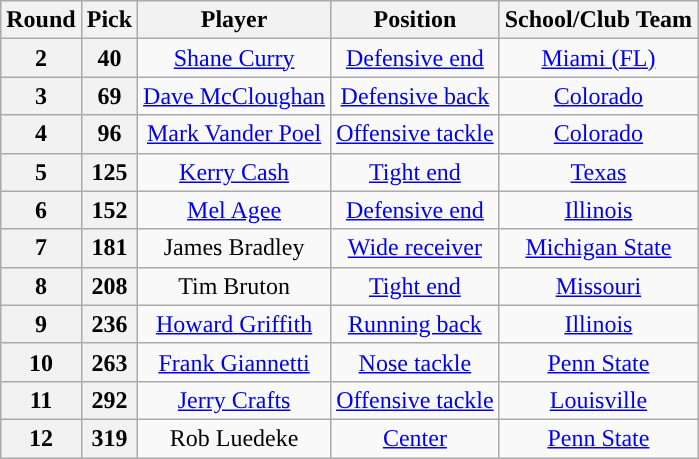<table class="wikitable sortable sortable" style="text-align:center;">
<tr>
<th>Round</th>
<th>Pick</th>
<th>Player</th>
<th>Position</th>
<th>School/Club Team</th>
</tr>
<tr>
<th>2</th>
<th>40</th>
<td><a href='#'>Shane Curry</a></td>
<td><a href='#'>Defensive end</a></td>
<td><a href='#'>Miami (FL)</a></td>
</tr>
<tr>
<th>3</th>
<th>69</th>
<td><a href='#'>Dave McCloughan</a></td>
<td><a href='#'>Defensive back</a></td>
<td><a href='#'>Colorado</a></td>
</tr>
<tr>
<th>4</th>
<th>96</th>
<td><a href='#'>Mark Vander Poel</a></td>
<td><a href='#'>Offensive tackle</a></td>
<td><a href='#'>Colorado</a></td>
</tr>
<tr>
<th>5</th>
<th>125</th>
<td><a href='#'>Kerry Cash</a></td>
<td><a href='#'>Tight end</a></td>
<td><a href='#'>Texas</a></td>
</tr>
<tr>
<th>6</th>
<th>152</th>
<td><a href='#'>Mel Agee</a></td>
<td><a href='#'>Defensive end</a></td>
<td><a href='#'>Illinois</a></td>
</tr>
<tr>
<th>7</th>
<th>181</th>
<td>James Bradley</td>
<td><a href='#'>Wide receiver</a></td>
<td><a href='#'>Michigan State</a></td>
</tr>
<tr>
<th>8</th>
<th>208</th>
<td>Tim Bruton</td>
<td><a href='#'>Tight end</a></td>
<td><a href='#'>Missouri</a></td>
</tr>
<tr>
<th>9</th>
<th>236</th>
<td><a href='#'>Howard Griffith</a></td>
<td><a href='#'>Running back</a></td>
<td><a href='#'>Illinois</a></td>
</tr>
<tr>
<th>10</th>
<th>263</th>
<td><a href='#'>Frank Giannetti</a></td>
<td><a href='#'>Nose tackle</a></td>
<td><a href='#'>Penn State</a></td>
</tr>
<tr>
<th>11</th>
<th>292</th>
<td><a href='#'>Jerry Crafts</a></td>
<td><a href='#'>Offensive tackle</a></td>
<td><a href='#'>Louisville</a></td>
</tr>
<tr>
<th>12</th>
<th>319</th>
<td>Rob Luedeke</td>
<td><a href='#'>Center</a></td>
<td><a href='#'>Penn State</a></td>
</tr>
</table>
